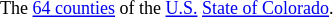<table style="float:right;border:0;margin:0;padding:0;">
<tr>
<td></td>
</tr>
<tr style="font-size:9pt;line-height:0.5em;">
<td align=center>The <a href='#'>64 counties</a> of the <a href='#'>U.S.</a> <a href='#'>State of Colorado</a>.</td>
</tr>
</table>
